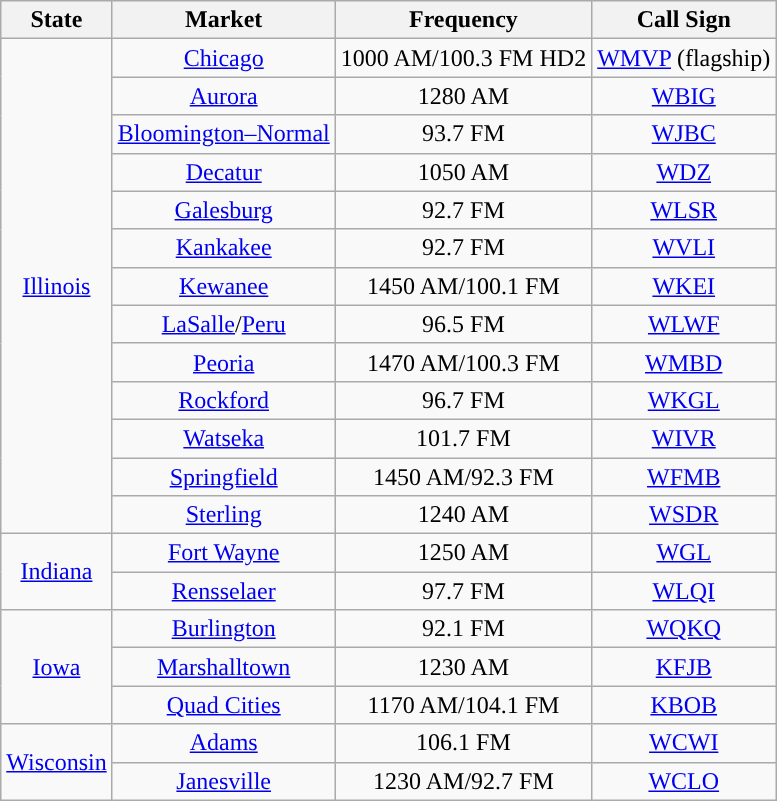<table class="wikitable" style="text-align: center;">
<tr>
<th>State</th>
<th>Market</th>
<th>Frequency</th>
<th>Call Sign</th>
</tr>
<tr>
<td rowspan="13"><a href='#'>Illinois</a></td>
<td rowspan=1><a href='#'>Chicago</a></td>
<td>1000 AM/100.3 FM HD2</td>
<td><a href='#'>WMVP</a> (flagship)</td>
</tr>
<tr>
<td><a href='#'>Aurora</a></td>
<td>1280 AM</td>
<td><a href='#'>WBIG</a></td>
</tr>
<tr>
<td><a href='#'>Bloomington–Normal</a></td>
<td>93.7 FM</td>
<td><a href='#'>WJBC</a></td>
</tr>
<tr>
<td><a href='#'>Decatur</a></td>
<td>1050 AM</td>
<td><a href='#'>WDZ</a></td>
</tr>
<tr>
<td><a href='#'>Galesburg</a></td>
<td>92.7 FM</td>
<td><a href='#'>WLSR</a></td>
</tr>
<tr>
<td><a href='#'>Kankakee</a></td>
<td>92.7 FM</td>
<td><a href='#'>WVLI</a></td>
</tr>
<tr>
<td><a href='#'>Kewanee</a></td>
<td>1450 AM/100.1 FM</td>
<td><a href='#'>WKEI</a></td>
</tr>
<tr>
<td><a href='#'>LaSalle</a>/<a href='#'>Peru</a></td>
<td>96.5 FM</td>
<td><a href='#'>WLWF</a></td>
</tr>
<tr>
<td><a href='#'>Peoria</a></td>
<td>1470 AM/100.3 FM</td>
<td><a href='#'>WMBD</a></td>
</tr>
<tr>
<td><a href='#'>Rockford</a></td>
<td>96.7 FM</td>
<td><a href='#'>WKGL</a></td>
</tr>
<tr>
<td><a href='#'>Watseka</a></td>
<td>101.7 FM</td>
<td><a href='#'>WIVR</a></td>
</tr>
<tr>
<td><a href='#'>Springfield</a></td>
<td>1450 AM/92.3 FM</td>
<td><a href='#'>WFMB</a></td>
</tr>
<tr>
<td><a href='#'>Sterling</a></td>
<td>1240 AM</td>
<td><a href='#'>WSDR</a></td>
</tr>
<tr>
<td rowspan="2"><a href='#'>Indiana</a></td>
<td><a href='#'>Fort Wayne</a></td>
<td>1250 AM</td>
<td><a href='#'>WGL</a></td>
</tr>
<tr>
<td><a href='#'>Rensselaer</a></td>
<td>97.7 FM</td>
<td><a href='#'>WLQI</a></td>
</tr>
<tr>
<td rowspan="3"><a href='#'>Iowa</a></td>
<td><a href='#'>Burlington</a></td>
<td>92.1 FM</td>
<td><a href='#'>WQKQ</a></td>
</tr>
<tr>
<td><a href='#'>Marshalltown</a></td>
<td>1230 AM</td>
<td><a href='#'>KFJB</a></td>
</tr>
<tr>
<td><a href='#'>Quad Cities</a></td>
<td>1170 AM/104.1 FM</td>
<td><a href='#'>KBOB</a></td>
</tr>
<tr>
<td rowspan="2"><a href='#'>Wisconsin</a></td>
<td><a href='#'>Adams</a></td>
<td>106.1 FM</td>
<td><a href='#'>WCWI</a></td>
</tr>
<tr>
<td><a href='#'>Janesville</a></td>
<td>1230 AM/92.7 FM</td>
<td><a href='#'>WCLO</a></td>
</tr>
</table>
